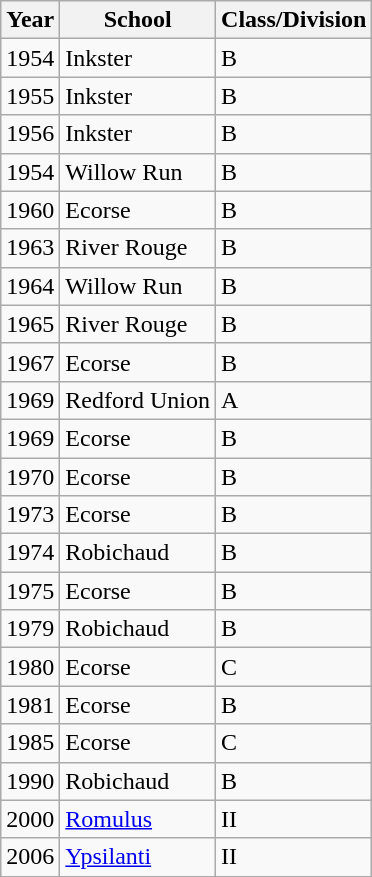<table class="wikitable">
<tr>
<th>Year</th>
<th>School</th>
<th>Class/Division</th>
</tr>
<tr>
<td>1954</td>
<td>Inkster</td>
<td>B</td>
</tr>
<tr>
<td>1955</td>
<td>Inkster</td>
<td>B</td>
</tr>
<tr>
<td>1956</td>
<td>Inkster</td>
<td>B</td>
</tr>
<tr>
<td>1954</td>
<td>Willow Run</td>
<td>B</td>
</tr>
<tr>
<td>1960</td>
<td>Ecorse</td>
<td>B</td>
</tr>
<tr>
<td>1963</td>
<td>River Rouge</td>
<td>B</td>
</tr>
<tr>
<td>1964</td>
<td>Willow Run</td>
<td>B</td>
</tr>
<tr>
<td>1965</td>
<td>River Rouge</td>
<td>B</td>
</tr>
<tr>
<td>1967</td>
<td>Ecorse</td>
<td>B</td>
</tr>
<tr>
<td>1969</td>
<td>Redford Union</td>
<td>A</td>
</tr>
<tr>
<td>1969</td>
<td>Ecorse</td>
<td>B</td>
</tr>
<tr>
<td>1970</td>
<td>Ecorse</td>
<td>B</td>
</tr>
<tr>
<td>1973</td>
<td>Ecorse</td>
<td>B</td>
</tr>
<tr>
<td>1974</td>
<td>Robichaud</td>
<td>B</td>
</tr>
<tr>
<td>1975</td>
<td>Ecorse</td>
<td>B</td>
</tr>
<tr>
<td>1979</td>
<td>Robichaud</td>
<td>B</td>
</tr>
<tr>
<td>1980</td>
<td>Ecorse</td>
<td>C</td>
</tr>
<tr>
<td>1981</td>
<td>Ecorse</td>
<td>B</td>
</tr>
<tr>
<td>1985</td>
<td>Ecorse</td>
<td>C</td>
</tr>
<tr>
<td>1990</td>
<td>Robichaud</td>
<td>B</td>
</tr>
<tr>
<td>2000</td>
<td><a href='#'>Romulus</a></td>
<td>II</td>
</tr>
<tr>
<td>2006</td>
<td><a href='#'>Ypsilanti</a></td>
<td>II</td>
</tr>
<tr>
</tr>
</table>
